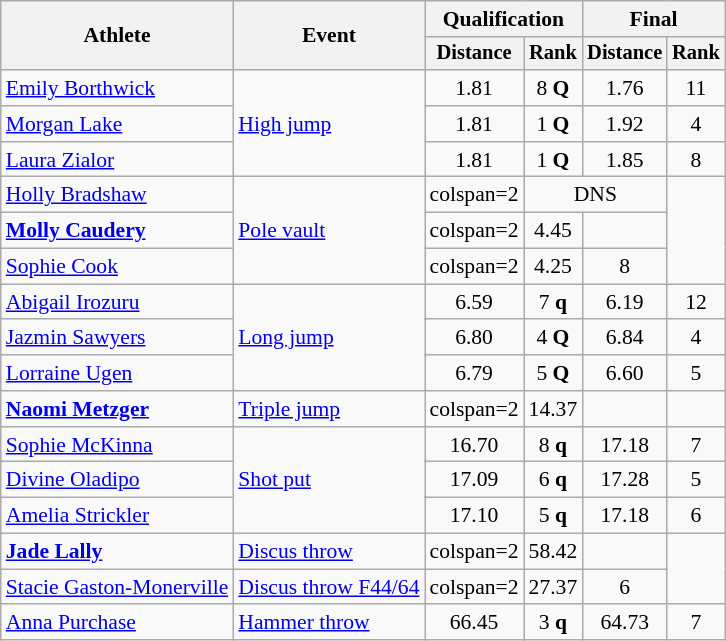<table class="wikitable" style="font-size:90%; text-align:center">
<tr>
<th rowspan=2>Athlete</th>
<th rowspan=2>Event</th>
<th colspan=2>Qualification</th>
<th colspan=2>Final</th>
</tr>
<tr style="font-size:95%">
<th>Distance</th>
<th>Rank</th>
<th>Distance</th>
<th>Rank</th>
</tr>
<tr>
<td align=left><a href='#'>Emily Borthwick</a></td>
<td align=left rowspan=3><a href='#'>High jump</a></td>
<td>1.81</td>
<td>8 <strong>Q</strong></td>
<td>1.76</td>
<td>11</td>
</tr>
<tr>
<td align=left><a href='#'>Morgan Lake</a></td>
<td>1.81</td>
<td>1 <strong>Q</strong></td>
<td>1.92</td>
<td>4</td>
</tr>
<tr>
<td align=left><a href='#'>Laura Zialor</a></td>
<td>1.81</td>
<td>1 <strong>Q</strong></td>
<td>1.85</td>
<td>8</td>
</tr>
<tr>
<td align=left><a href='#'>Holly Bradshaw</a></td>
<td align=left rowspan=3><a href='#'>Pole vault</a></td>
<td>colspan=2 </td>
<td colspan=2>DNS</td>
</tr>
<tr>
<td align=left><strong><a href='#'>Molly Caudery</a></strong></td>
<td>colspan=2 </td>
<td>4.45</td>
<td></td>
</tr>
<tr>
<td align=left><a href='#'>Sophie Cook</a></td>
<td>colspan=2 </td>
<td>4.25</td>
<td>8</td>
</tr>
<tr>
<td align=left><a href='#'>Abigail Irozuru</a></td>
<td align=left rowspan=3><a href='#'>Long jump</a></td>
<td>6.59</td>
<td>7 <strong>q</strong></td>
<td>6.19</td>
<td>12</td>
</tr>
<tr>
<td align=left><a href='#'>Jazmin Sawyers</a></td>
<td>6.80</td>
<td>4 <strong>Q</strong></td>
<td>6.84</td>
<td>4</td>
</tr>
<tr>
<td align=left><a href='#'>Lorraine Ugen</a></td>
<td>6.79</td>
<td>5 <strong>Q</strong></td>
<td>6.60</td>
<td>5</td>
</tr>
<tr>
<td align=left><strong><a href='#'>Naomi Metzger</a></strong></td>
<td align=left><a href='#'>Triple jump</a></td>
<td>colspan=2 </td>
<td>14.37</td>
<td></td>
</tr>
<tr>
<td align=left><a href='#'>Sophie McKinna</a></td>
<td align=left rowspan=3><a href='#'>Shot put</a></td>
<td>16.70</td>
<td>8 <strong>q</strong></td>
<td>17.18</td>
<td>7</td>
</tr>
<tr>
<td align=left><a href='#'>Divine Oladipo</a></td>
<td>17.09</td>
<td>6 <strong>q</strong></td>
<td>17.28</td>
<td>5</td>
</tr>
<tr>
<td align=left><a href='#'>Amelia Strickler</a></td>
<td>17.10</td>
<td>5 <strong>q</strong></td>
<td>17.18</td>
<td>6</td>
</tr>
<tr>
<td align=left><strong><a href='#'>Jade Lally</a></strong></td>
<td align=left><a href='#'>Discus throw</a></td>
<td>colspan=2 </td>
<td>58.42</td>
<td></td>
</tr>
<tr>
<td align=left><a href='#'>Stacie Gaston-Monerville</a></td>
<td align=left><a href='#'>Discus throw F44/64</a></td>
<td>colspan=2 </td>
<td>27.37</td>
<td>6</td>
</tr>
<tr>
<td align=left><a href='#'>Anna Purchase</a></td>
<td align=left><a href='#'>Hammer throw</a></td>
<td>66.45</td>
<td>3 <strong>q</strong></td>
<td>64.73</td>
<td>7</td>
</tr>
</table>
